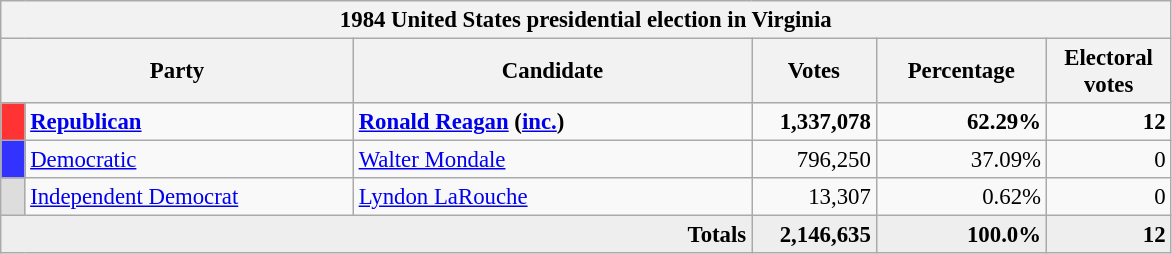<table class="wikitable" style="font-size: 95%;">
<tr>
<th colspan="6">1984 United States presidential election in Virginia</th>
</tr>
<tr>
<th colspan="2" style="width: 15em">Party</th>
<th style="width: 17em">Candidate</th>
<th style="width: 5em">Votes</th>
<th style="width: 7em">Percentage</th>
<th style="width: 5em">Electoral votes</th>
</tr>
<tr>
<th style="background:#f33; width:3px;"></th>
<td style="width: 130px"><strong><a href='#'>Republican</a></strong></td>
<td><strong><a href='#'>Ronald Reagan</a></strong> <strong>(<a href='#'>inc.</a>)</strong></td>
<td style="text-align:right;"><strong>1,337,078</strong></td>
<td style="text-align:right;"><strong>62.29%</strong></td>
<td style="text-align:right;"><strong>12</strong></td>
</tr>
<tr>
<th style="background:#33f; width:3px;"></th>
<td style="width: 130px"><a href='#'>Democratic</a></td>
<td><a href='#'>Walter Mondale</a></td>
<td style="text-align:right;">796,250</td>
<td style="text-align:right;">37.09%</td>
<td style="text-align:right;">0</td>
</tr>
<tr>
<th style="background:#DDDDDD; width:3px;"></th>
<td style="width: 130px"><a href='#'>Independent Democrat</a></td>
<td><a href='#'>Lyndon LaRouche</a></td>
<td style="text-align:right;">13,307</td>
<td style="text-align:right;">0.62%</td>
<td style="text-align:right;">0</td>
</tr>
<tr style="background:#eee; text-align:right;">
<td colspan="3"><strong>Totals</strong></td>
<td><strong>2,146,635</strong></td>
<td><strong>100.0%</strong></td>
<td><strong>12</strong></td>
</tr>
</table>
